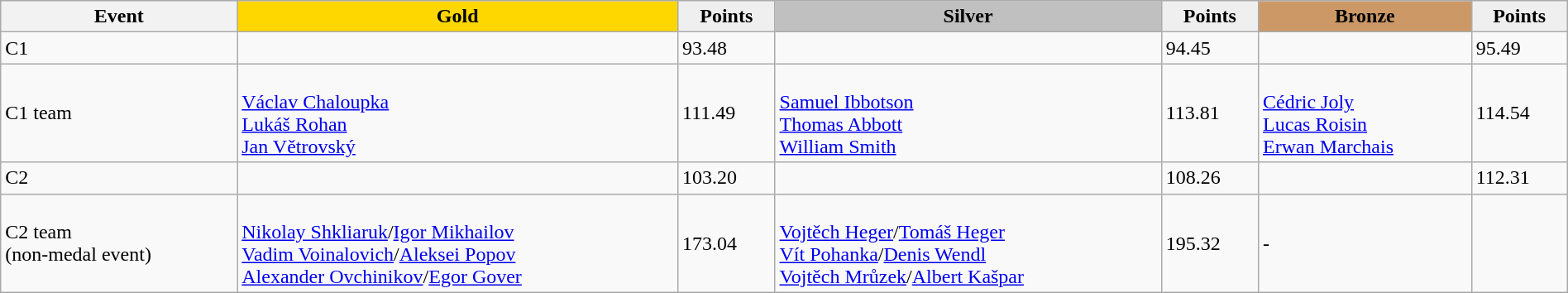<table class="wikitable" width=100%>
<tr>
<th>Event</th>
<td align=center bgcolor="gold"><strong>Gold</strong></td>
<td align=center bgcolor="EFEFEF"><strong>Points</strong></td>
<td align=center bgcolor="silver"><strong>Silver</strong></td>
<td align=center bgcolor="EFEFEF"><strong>Points</strong></td>
<td align=center bgcolor="CC9966"><strong>Bronze</strong></td>
<td align=center bgcolor="EFEFEF"><strong>Points</strong></td>
</tr>
<tr>
<td>C1</td>
<td></td>
<td>93.48</td>
<td></td>
<td>94.45</td>
<td></td>
<td>95.49</td>
</tr>
<tr>
<td>C1 team</td>
<td><br><a href='#'>Václav Chaloupka</a><br><a href='#'>Lukáš Rohan</a><br><a href='#'>Jan Větrovský</a></td>
<td>111.49</td>
<td><br><a href='#'>Samuel Ibbotson</a><br><a href='#'>Thomas Abbott</a><br><a href='#'>William Smith</a></td>
<td>113.81</td>
<td><br><a href='#'>Cédric Joly</a><br><a href='#'>Lucas Roisin</a><br><a href='#'>Erwan Marchais</a></td>
<td>114.54</td>
</tr>
<tr>
<td>C2</td>
<td></td>
<td>103.20</td>
<td></td>
<td>108.26</td>
<td></td>
<td>112.31</td>
</tr>
<tr>
<td>C2 team<br>(non-medal event)</td>
<td><br><a href='#'>Nikolay Shkliaruk</a>/<a href='#'>Igor Mikhailov</a><br><a href='#'>Vadim Voinalovich</a>/<a href='#'>Aleksei Popov</a><br><a href='#'>Alexander Ovchinikov</a>/<a href='#'>Egor Gover</a></td>
<td>173.04</td>
<td><br><a href='#'>Vojtěch Heger</a>/<a href='#'>Tomáš Heger</a><br><a href='#'>Vít Pohanka</a>/<a href='#'>Denis Wendl</a><br><a href='#'>Vojtěch Mrůzek</a>/<a href='#'>Albert Kašpar</a></td>
<td>195.32</td>
<td>-</td>
<td></td>
</tr>
</table>
